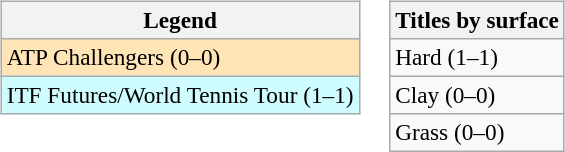<table>
<tr valign=top>
<td><br><table class="wikitable" style="font-size:97%">
<tr>
<th>Legend</th>
</tr>
<tr style="background:moccasin;">
<td>ATP Challengers (0–0)</td>
</tr>
<tr style="background:#cffcff;">
<td>ITF Futures/World Tennis Tour (1–1)</td>
</tr>
</table>
</td>
<td><br><table class="wikitable" style="font-size:97%">
<tr>
<th>Titles by surface</th>
</tr>
<tr>
<td>Hard (1–1)</td>
</tr>
<tr>
<td>Clay (0–0)</td>
</tr>
<tr>
<td>Grass (0–0)</td>
</tr>
</table>
</td>
</tr>
</table>
